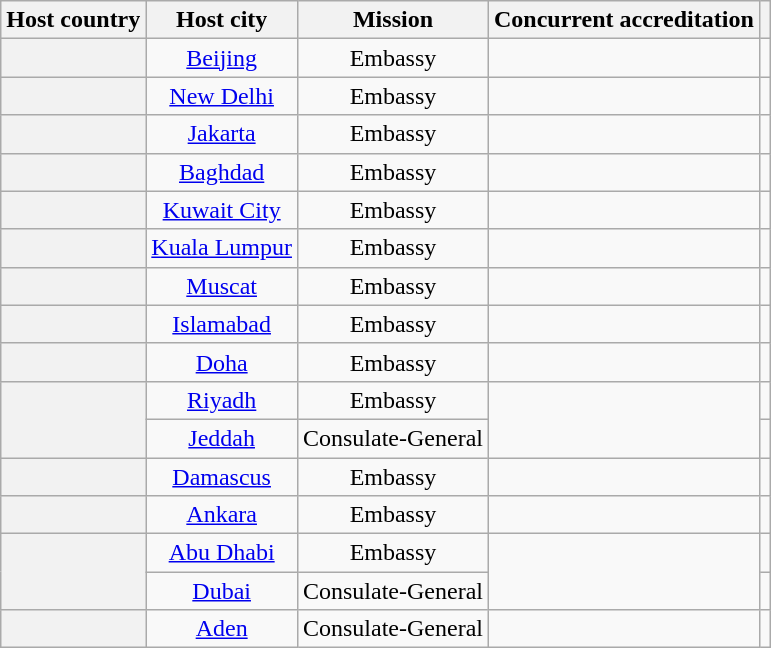<table class="wikitable plainrowheaders" style="text-align:center;">
<tr>
<th scope="col">Host country</th>
<th scope="col">Host city</th>
<th scope="col">Mission</th>
<th scope="col">Concurrent accreditation</th>
<th scope="col"></th>
</tr>
<tr>
<th scope="row"></th>
<td><a href='#'>Beijing</a></td>
<td>Embassy</td>
<td></td>
<td></td>
</tr>
<tr>
<th scope="row"></th>
<td><a href='#'>New Delhi</a></td>
<td>Embassy</td>
<td></td>
<td></td>
</tr>
<tr>
<th scope="row"></th>
<td><a href='#'>Jakarta</a></td>
<td>Embassy</td>
<td></td>
<td></td>
</tr>
<tr>
<th scope="row"></th>
<td><a href='#'>Baghdad</a></td>
<td>Embassy</td>
<td></td>
<td></td>
</tr>
<tr>
<th scope="row"></th>
<td><a href='#'>Kuwait City</a></td>
<td>Embassy</td>
<td></td>
<td></td>
</tr>
<tr>
<th scope="row"></th>
<td><a href='#'>Kuala Lumpur</a></td>
<td>Embassy</td>
<td></td>
<td></td>
</tr>
<tr>
<th scope="row"></th>
<td><a href='#'>Muscat</a></td>
<td>Embassy</td>
<td></td>
<td></td>
</tr>
<tr>
<th scope="row"></th>
<td><a href='#'>Islamabad</a></td>
<td>Embassy</td>
<td></td>
<td></td>
</tr>
<tr>
<th scope="row"></th>
<td><a href='#'>Doha</a></td>
<td>Embassy</td>
<td></td>
<td></td>
</tr>
<tr>
<th scope="row" rowspan="2"></th>
<td><a href='#'>Riyadh</a></td>
<td>Embassy</td>
<td rowspan="2"></td>
<td></td>
</tr>
<tr>
<td><a href='#'>Jeddah</a></td>
<td>Consulate-General</td>
<td></td>
</tr>
<tr>
<th scope="row"></th>
<td><a href='#'>Damascus</a></td>
<td>Embassy</td>
<td></td>
<td></td>
</tr>
<tr>
<th scope="row"></th>
<td><a href='#'>Ankara</a></td>
<td>Embassy</td>
<td></td>
<td></td>
</tr>
<tr>
<th scope="row" rowspan="2"></th>
<td><a href='#'>Abu Dhabi</a></td>
<td>Embassy</td>
<td rowspan="2"></td>
<td></td>
</tr>
<tr>
<td><a href='#'>Dubai</a></td>
<td>Consulate-General</td>
<td></td>
</tr>
<tr>
<th scope="row"></th>
<td><a href='#'>Aden</a></td>
<td>Consulate-General</td>
<td></td>
</tr>
</table>
